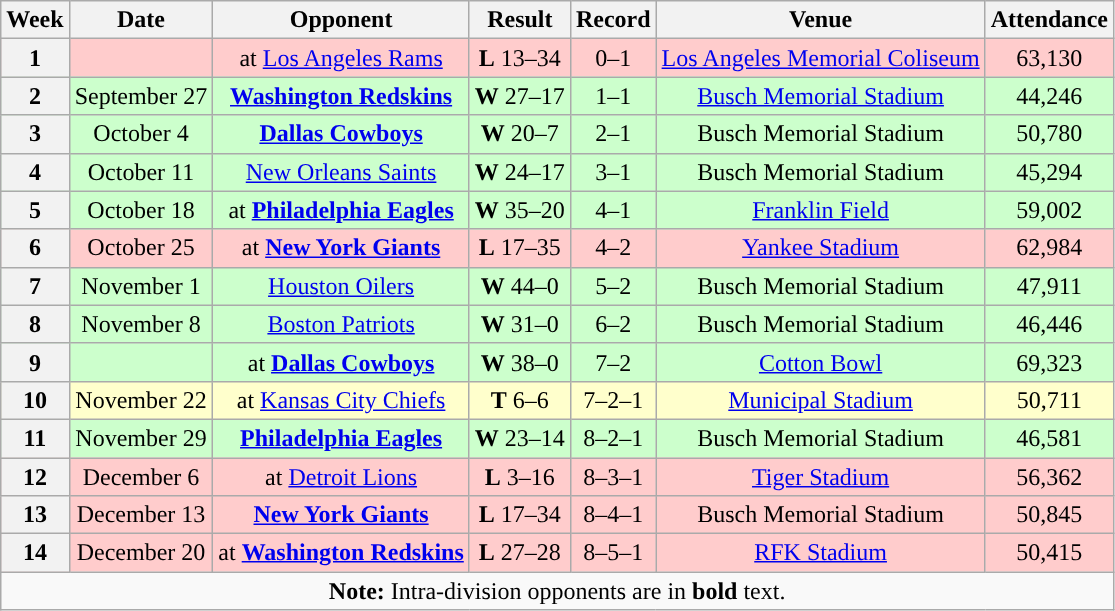<table class="wikitable" style="text-align:center">
<tr>
<th>Week</th>
<th>Date</th>
<th>Opponent</th>
<th>Result</th>
<th>Record</th>
<th>Venue</th>
<th>Attendance</th>
</tr>
<tr style="background:#fcc">
<th>1</th>
<td></td>
<td>at <a href='#'>Los Angeles Rams</a></td>
<td><strong>L</strong> 13–34</td>
<td>0–1</td>
<td><a href='#'>Los Angeles Memorial Coliseum</a></td>
<td>63,130</td>
</tr>
<tr style="background:#cfc">
<th>2</th>
<td>September 27</td>
<td><strong><a href='#'>Washington Redskins</a></strong></td>
<td><strong>W</strong> 27–17</td>
<td>1–1</td>
<td><a href='#'>Busch Memorial Stadium</a></td>
<td>44,246</td>
</tr>
<tr style="background:#cfc">
<th>3</th>
<td>October 4</td>
<td><strong><a href='#'>Dallas Cowboys</a></strong></td>
<td><strong>W</strong> 20–7</td>
<td>2–1</td>
<td>Busch Memorial Stadium</td>
<td>50,780</td>
</tr>
<tr style="background:#cfc">
<th>4</th>
<td>October 11</td>
<td><a href='#'>New Orleans Saints</a></td>
<td><strong>W</strong> 24–17</td>
<td>3–1</td>
<td>Busch Memorial Stadium</td>
<td>45,294</td>
</tr>
<tr style="background:#cfc">
<th>5</th>
<td>October 18</td>
<td>at <strong><a href='#'>Philadelphia Eagles</a></strong></td>
<td><strong>W</strong> 35–20</td>
<td>4–1</td>
<td><a href='#'>Franklin Field</a></td>
<td>59,002</td>
</tr>
<tr style="background:#fcc">
<th>6</th>
<td>October 25</td>
<td>at <strong><a href='#'>New York Giants</a></strong></td>
<td><strong>L</strong> 17–35</td>
<td>4–2</td>
<td><a href='#'>Yankee Stadium</a></td>
<td>62,984</td>
</tr>
<tr style="background:#cfc">
<th>7</th>
<td>November 1</td>
<td><a href='#'>Houston Oilers</a></td>
<td><strong>W</strong> 44–0</td>
<td>5–2</td>
<td>Busch Memorial Stadium</td>
<td>47,911</td>
</tr>
<tr style="background:#cfc">
<th>8</th>
<td>November 8</td>
<td><a href='#'>Boston Patriots</a></td>
<td><strong>W</strong> 31–0</td>
<td>6–2</td>
<td>Busch Memorial Stadium</td>
<td>46,446</td>
</tr>
<tr style="background:#cfc">
<th>9</th>
<td></td>
<td>at <strong><a href='#'>Dallas Cowboys</a></strong></td>
<td><strong>W</strong> 38–0</td>
<td>7–2</td>
<td><a href='#'>Cotton Bowl</a></td>
<td>69,323</td>
</tr>
<tr style="background:#ffc">
<th>10</th>
<td>November 22</td>
<td>at <a href='#'>Kansas City Chiefs</a></td>
<td><strong>T</strong> 6–6</td>
<td>7–2–1</td>
<td><a href='#'>Municipal Stadium</a></td>
<td>50,711</td>
</tr>
<tr style="background:#cfc">
<th>11</th>
<td>November 29</td>
<td><strong><a href='#'>Philadelphia Eagles</a></strong></td>
<td><strong>W</strong> 23–14</td>
<td>8–2–1</td>
<td>Busch Memorial Stadium</td>
<td>46,581</td>
</tr>
<tr style="background:#fcc">
<th>12</th>
<td>December 6</td>
<td>at <a href='#'>Detroit Lions</a></td>
<td><strong>L</strong> 3–16</td>
<td>8–3–1</td>
<td><a href='#'>Tiger Stadium</a></td>
<td>56,362</td>
</tr>
<tr style="background:#fcc">
<th>13</th>
<td>December 13</td>
<td><strong><a href='#'>New York Giants</a></strong></td>
<td><strong>L</strong> 17–34</td>
<td>8–4–1</td>
<td>Busch Memorial Stadium</td>
<td>50,845</td>
</tr>
<tr style="background:#fcc">
<th>14</th>
<td>December 20</td>
<td>at <strong><a href='#'>Washington Redskins</a></strong></td>
<td><strong>L</strong> 27–28</td>
<td>8–5–1</td>
<td><a href='#'>RFK Stadium</a></td>
<td>50,415</td>
</tr>
<tr>
<td colspan="8"><strong>Note:</strong> Intra-division opponents are in <strong>bold</strong> text.</td>
</tr>
</table>
